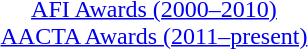<table id=toc class=toc summary=Contents>
<tr>
<th></th>
</tr>
<tr>
<td align=center><a href='#'>AFI Awards (2000–2010)</a><br><a href='#'>AACTA Awards (2011–present)</a></td>
</tr>
</table>
